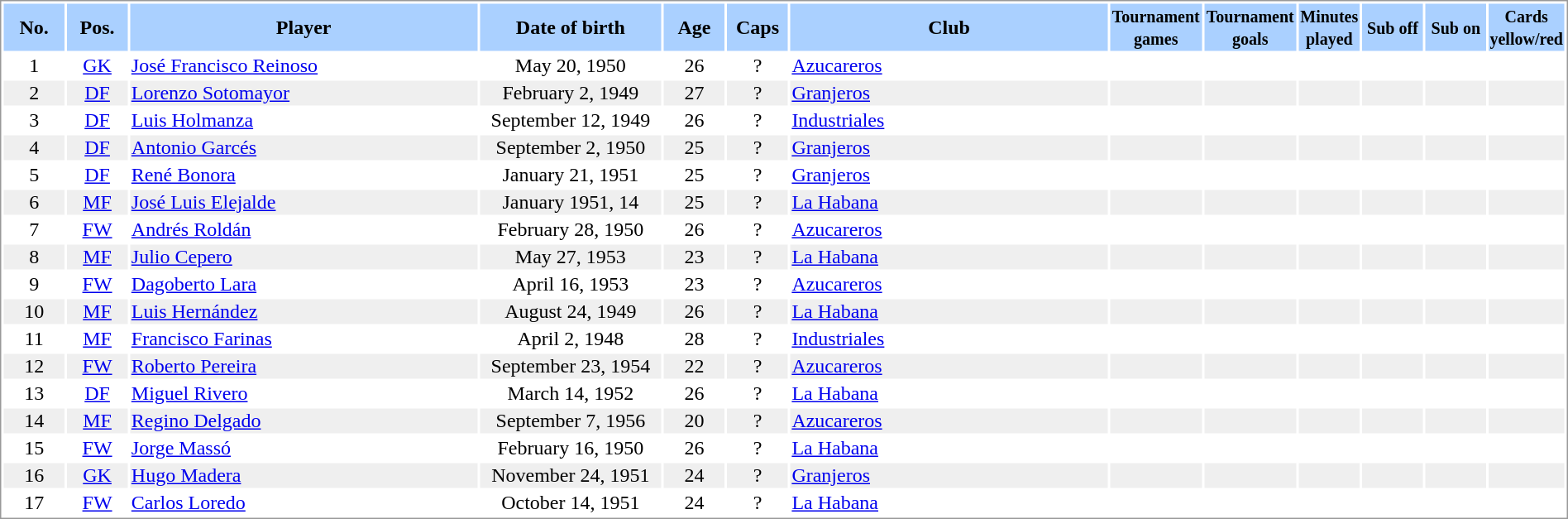<table border="0" width="100%" style="border: 1px solid #999; background-color:#FFFFFF; text-align:center">
<tr align="center" bgcolor="#AAD0FF">
<th width=4%>No.</th>
<th width=4%>Pos.</th>
<th width=23%>Player</th>
<th width=12%>Date of birth</th>
<th width=4%>Age</th>
<th width=4%>Caps</th>
<th width=21%>Club</th>
<th width=6%><small>Tournament<br>games</small></th>
<th width=6%><small>Tournament<br>goals</small></th>
<th width=4%><small>Minutes<br>played</small></th>
<th width=4%><small>Sub off</small></th>
<th width=4%><small>Sub on</small></th>
<th width=4%><small>Cards<br>yellow/red</small></th>
</tr>
<tr>
<td>1</td>
<td><a href='#'>GK</a></td>
<td align="left"><a href='#'>José Francisco Reinoso</a></td>
<td>May 20, 1950</td>
<td>26</td>
<td>?</td>
<td align="left"> <a href='#'>Azucareros</a></td>
<td></td>
<td></td>
<td></td>
<td></td>
<td></td>
<td></td>
</tr>
<tr bgcolor="#EFEFEF">
<td>2</td>
<td><a href='#'>DF</a></td>
<td align="left"><a href='#'>Lorenzo Sotomayor</a></td>
<td>February 2, 1949</td>
<td>27</td>
<td>?</td>
<td align="left"> <a href='#'>Granjeros</a></td>
<td></td>
<td></td>
<td></td>
<td></td>
<td></td>
<td></td>
</tr>
<tr>
<td>3</td>
<td><a href='#'>DF</a></td>
<td align="left"><a href='#'>Luis Holmanza</a></td>
<td>September 12, 1949</td>
<td>26</td>
<td>?</td>
<td align="left"> <a href='#'>Industriales</a></td>
<td></td>
<td></td>
<td></td>
<td></td>
<td></td>
<td></td>
</tr>
<tr bgcolor="#EFEFEF">
<td>4</td>
<td><a href='#'>DF</a></td>
<td align="left"><a href='#'>Antonio Garcés</a></td>
<td>September 2, 1950</td>
<td>25</td>
<td>?</td>
<td align="left"> <a href='#'>Granjeros</a></td>
<td></td>
<td></td>
<td></td>
<td></td>
<td></td>
<td></td>
</tr>
<tr>
<td>5</td>
<td><a href='#'>DF</a></td>
<td align="left"><a href='#'>René Bonora</a></td>
<td>January 21, 1951</td>
<td>25</td>
<td>?</td>
<td align="left"> <a href='#'>Granjeros</a></td>
<td></td>
<td></td>
<td></td>
<td></td>
<td></td>
<td></td>
</tr>
<tr bgcolor="#EFEFEF">
<td>6</td>
<td><a href='#'>MF</a></td>
<td align="left"><a href='#'>José Luis Elejalde</a></td>
<td>January 1951, 14</td>
<td>25</td>
<td>?</td>
<td align="left"> <a href='#'>La Habana</a></td>
<td></td>
<td></td>
<td></td>
<td></td>
<td></td>
<td></td>
</tr>
<tr>
<td>7</td>
<td><a href='#'>FW</a></td>
<td align="left"><a href='#'>Andrés Roldán</a></td>
<td>February 28, 1950</td>
<td>26</td>
<td>?</td>
<td align="left"> <a href='#'>Azucareros</a></td>
<td></td>
<td></td>
<td></td>
<td></td>
<td></td>
<td></td>
</tr>
<tr bgcolor="#EFEFEF">
<td>8</td>
<td><a href='#'>MF</a></td>
<td align="left"><a href='#'>Julio Cepero</a></td>
<td>May 27, 1953</td>
<td>23</td>
<td>?</td>
<td align="left"> <a href='#'>La Habana</a></td>
<td></td>
<td></td>
<td></td>
<td></td>
<td></td>
<td></td>
</tr>
<tr>
<td>9</td>
<td><a href='#'>FW</a></td>
<td align="left"><a href='#'>Dagoberto Lara</a></td>
<td>April 16, 1953</td>
<td>23</td>
<td>?</td>
<td align="left"> <a href='#'>Azucareros</a></td>
<td></td>
<td></td>
<td></td>
<td></td>
<td></td>
<td></td>
</tr>
<tr bgcolor="#EFEFEF">
<td>10</td>
<td><a href='#'>MF</a></td>
<td align="left"><a href='#'>Luis Hernández</a></td>
<td>August 24, 1949</td>
<td>26</td>
<td>?</td>
<td align="left"> <a href='#'>La Habana</a></td>
<td></td>
<td></td>
<td></td>
<td></td>
<td></td>
<td></td>
</tr>
<tr>
<td>11</td>
<td><a href='#'>MF</a></td>
<td align="left"><a href='#'>Francisco Farinas</a></td>
<td>April 2, 1948</td>
<td>28</td>
<td>?</td>
<td align="left"> <a href='#'>Industriales</a></td>
<td></td>
<td></td>
<td></td>
<td></td>
<td></td>
<td></td>
</tr>
<tr bgcolor="#EFEFEF">
<td>12</td>
<td><a href='#'>FW</a></td>
<td align="left"><a href='#'>Roberto Pereira</a></td>
<td>September 23, 1954</td>
<td>22</td>
<td>?</td>
<td align="left"> <a href='#'>Azucareros</a></td>
<td></td>
<td></td>
<td></td>
<td></td>
<td></td>
<td></td>
</tr>
<tr>
<td>13</td>
<td><a href='#'>DF</a></td>
<td align="left"><a href='#'>Miguel Rivero</a></td>
<td>March 14, 1952</td>
<td>26</td>
<td>?</td>
<td align="left"> <a href='#'>La Habana</a></td>
<td></td>
<td></td>
<td></td>
<td></td>
<td></td>
<td></td>
</tr>
<tr bgcolor="#EFEFEF">
<td>14</td>
<td><a href='#'>MF</a></td>
<td align="left"><a href='#'>Regino Delgado</a></td>
<td>September 7, 1956</td>
<td>20</td>
<td>?</td>
<td align="left"> <a href='#'>Azucareros</a></td>
<td></td>
<td></td>
<td></td>
<td></td>
<td></td>
<td></td>
</tr>
<tr>
<td>15</td>
<td><a href='#'>FW</a></td>
<td align="left"><a href='#'>Jorge Massó</a></td>
<td>February 16, 1950</td>
<td>26</td>
<td>?</td>
<td align="left"> <a href='#'>La Habana</a></td>
<td></td>
<td></td>
<td></td>
<td></td>
<td></td>
<td></td>
</tr>
<tr bgcolor="#EFEFEF">
<td>16</td>
<td><a href='#'>GK</a></td>
<td align="left"><a href='#'>Hugo Madera</a></td>
<td>November 24, 1951</td>
<td>24</td>
<td>?</td>
<td align="left"> <a href='#'>Granjeros</a></td>
<td></td>
<td></td>
<td></td>
<td></td>
<td></td>
<td></td>
</tr>
<tr>
<td>17</td>
<td><a href='#'>FW</a></td>
<td align="left"><a href='#'>Carlos Loredo</a></td>
<td>October 14, 1951</td>
<td>24</td>
<td>?</td>
<td align="left"> <a href='#'>La Habana</a></td>
<td></td>
<td></td>
<td></td>
<td></td>
<td></td>
<td></td>
</tr>
</table>
